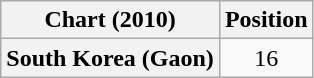<table class="wikitable plainrowheaders">
<tr>
<th>Chart (2010)</th>
<th>Position</th>
</tr>
<tr>
<th scope="row">South Korea (Gaon)</th>
<td align="center">16</td>
</tr>
</table>
